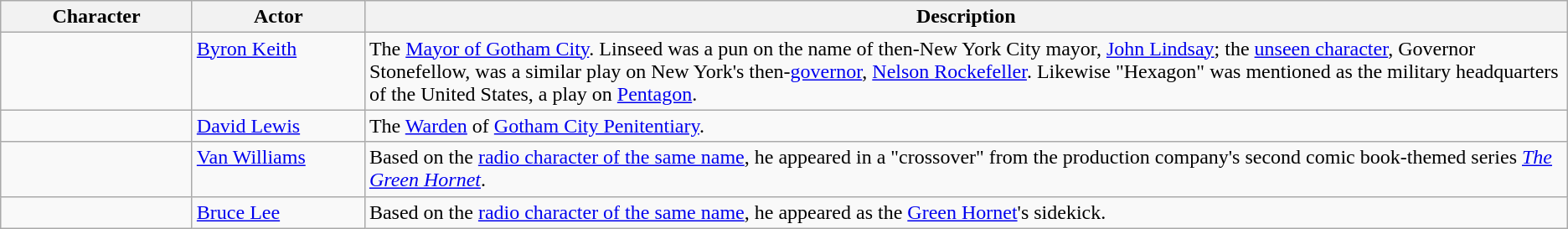<table class="wikitable">
<tr>
<th style="width:145px;">Character</th>
<th style="width:130px;">Actor</th>
<th>Description</th>
</tr>
<tr style="vertical-align:top;">
<td></td>
<td><a href='#'>Byron Keith</a></td>
<td>The <a href='#'>Mayor of Gotham City</a>. Linseed was a pun on the name of then-New York City mayor, <a href='#'>John Lindsay</a>; the <a href='#'>unseen character</a>, Governor Stonefellow, was a similar play on New York's then-<a href='#'>governor</a>, <a href='#'>Nelson Rockefeller</a>. Likewise "Hexagon" was mentioned as the military headquarters of the United States, a play on <a href='#'>Pentagon</a>.</td>
</tr>
<tr style="vertical-align:top;">
<td></td>
<td><a href='#'>David Lewis</a></td>
<td>The <a href='#'>Warden</a> of <a href='#'>Gotham City Penitentiary</a>.</td>
</tr>
<tr style="vertical-align:top;">
<td></td>
<td><a href='#'>Van Williams</a></td>
<td>Based on the <a href='#'>radio character of the same name</a>, he appeared in a "crossover" from the production company's second comic book-themed series <em><a href='#'>The Green Hornet</a></em>.</td>
</tr>
<tr style="vertical-align:top;">
<td></td>
<td><a href='#'>Bruce Lee</a></td>
<td>Based on the <a href='#'>radio character of the same name</a>, he appeared as the <a href='#'>Green Hornet</a>'s sidekick.</td>
</tr>
</table>
